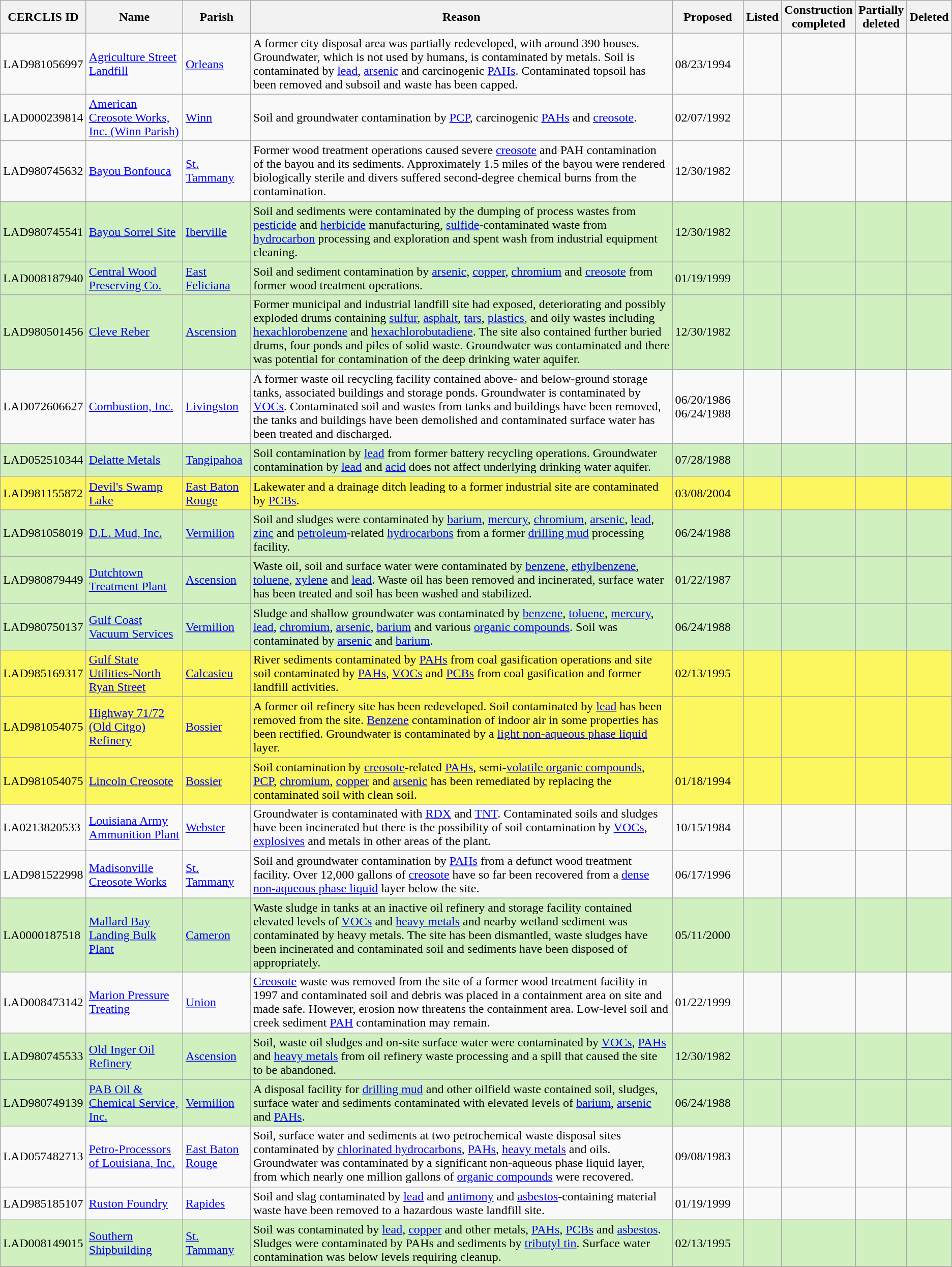<table class="wikitable sortable">
<tr>
<th>CERCLIS ID</th>
<th>Name</th>
<th>Parish</th>
<th>Reason</th>
<th>Proposed</th>
<th>Listed</th>
<th>Construction<br>completed</th>
<th>Partially<br>deleted</th>
<th>Deleted</th>
</tr>
<tr>
<td>LAD981056997</td>
<td><a href='#'>Agriculture Street Landfill</a></td>
<td><a href='#'>Orleans</a></td>
<td>A former city disposal area was partially redeveloped, with around 390 houses.  Groundwater, which is not used by humans, is contaminated by metals.  Soil is contaminated by <a href='#'>lead</a>, <a href='#'>arsenic</a> and carcinogenic <a href='#'>PAHs</a>.  Contaminated topsoil has been removed and subsoil and waste has been capped.</td>
<td>08/23/1994</td>
<td></td>
<td></td>
<td></td>
<td></td>
</tr>
<tr>
<td>LAD000239814</td>
<td><a href='#'>American Creosote Works, Inc. (Winn Parish)</a></td>
<td><a href='#'>Winn</a></td>
<td>Soil and groundwater contamination by <a href='#'>PCP</a>, carcinogenic <a href='#'>PAHs</a> and <a href='#'>creosote</a>.</td>
<td>02/07/1992</td>
<td></td>
<td></td>
<td></td>
<td></td>
</tr>
<tr>
<td>LAD980745632</td>
<td><a href='#'>Bayou Bonfouca</a></td>
<td><a href='#'>St. Tammany</a></td>
<td>Former wood treatment operations caused severe <a href='#'>creosote</a> and PAH contamination of the bayou and its sediments.  Approximately 1.5 miles of the bayou were rendered biologically sterile and divers suffered second-degree chemical burns from the contamination.</td>
<td>12/30/1982</td>
<td></td>
<td></td>
<td></td>
<td></td>
</tr>
<tr style="background:#d0f0c0">
<td>LAD980745541</td>
<td><a href='#'>Bayou Sorrel Site</a></td>
<td><a href='#'>Iberville</a></td>
<td>Soil and sediments were contaminated by the dumping of process wastes from <a href='#'>pesticide</a> and <a href='#'>herbicide</a> manufacturing, <a href='#'>sulfide</a>-contaminated waste from <a href='#'>hydrocarbon</a> processing and exploration and spent wash from industrial equipment cleaning.</td>
<td>12/30/1982</td>
<td></td>
<td></td>
<td></td>
<td></td>
</tr>
<tr style="background:#d0f0c0">
<td>LAD008187940</td>
<td><a href='#'>Central Wood Preserving Co.</a></td>
<td><a href='#'>East Feliciana</a></td>
<td>Soil and sediment contamination by <a href='#'>arsenic</a>, <a href='#'>copper</a>, <a href='#'>chromium</a> and <a href='#'>creosote</a> from former wood treatment operations.</td>
<td>01/19/1999</td>
<td></td>
<td></td>
<td></td>
<td></td>
</tr>
<tr style="background:#d0f0c0">
<td>LAD980501456</td>
<td><a href='#'>Cleve Reber</a></td>
<td><a href='#'>Ascension</a></td>
<td>Former municipal and industrial landfill site had exposed, deteriorating and possibly exploded drums containing <a href='#'>sulfur</a>, <a href='#'>asphalt</a>, <a href='#'>tars</a>, <a href='#'>plastics</a>, and oily wastes including <a href='#'>hexachlorobenzene</a> and <a href='#'>hexachlorobutadiene</a>.  The site also contained further buried drums, four ponds and piles of solid waste.  Groundwater was contaminated and there was potential for contamination of the deep drinking water aquifer.</td>
<td>12/30/1982</td>
<td></td>
<td></td>
<td></td>
<td></td>
</tr>
<tr>
<td>LAD072606627</td>
<td><a href='#'>Combustion, Inc.</a></td>
<td><a href='#'>Livingston</a></td>
<td>A former waste oil recycling facility contained above- and below-ground storage tanks, associated buildings and storage ponds.  Groundwater is contaminated by <a href='#'>VOCs</a>.  Contaminated soil and wastes from tanks and buildings have been removed, the tanks and buildings have been demolished and contaminated surface water has been treated and discharged.</td>
<td>06/20/1986 06/24/1988</td>
<td></td>
<td></td>
<td></td>
<td></td>
</tr>
<tr style="background:#d0f0c0">
<td>LAD052510344</td>
<td><a href='#'>Delatte Metals</a></td>
<td><a href='#'>Tangipahoa</a></td>
<td>Soil contamination by <a href='#'>lead</a> from former battery recycling operations.  Groundwater contamination by <a href='#'>lead</a> and <a href='#'>acid</a> does not affect underlying drinking water aquifer.</td>
<td>07/28/1988</td>
<td></td>
<td></td>
<td></td>
<td></td>
</tr>
<tr style="background:#fcf75e">
<td>LAD981155872</td>
<td><a href='#'>Devil's Swamp Lake</a></td>
<td><a href='#'>East Baton Rouge</a></td>
<td>Lakewater and a drainage ditch leading to a former industrial site are contaminated by <a href='#'>PCBs</a>.</td>
<td>03/08/2004</td>
<td></td>
<td></td>
<td></td>
<td></td>
</tr>
<tr style="background:#d0f0c0">
<td>LAD981058019</td>
<td><a href='#'>D.L. Mud, Inc.</a></td>
<td><a href='#'>Vermilion</a></td>
<td>Soil and sludges were contaminated by <a href='#'>barium</a>, <a href='#'>mercury</a>, <a href='#'>chromium</a>, <a href='#'>arsenic</a>, <a href='#'>lead</a>, <a href='#'>zinc</a> and <a href='#'>petroleum</a>-related <a href='#'>hydrocarbons</a> from a former <a href='#'>drilling mud</a> processing facility.</td>
<td>06/24/1988</td>
<td></td>
<td></td>
<td></td>
<td></td>
</tr>
<tr style="background:#d0f0c0">
<td>LAD980879449</td>
<td><a href='#'>Dutchtown Treatment Plant</a></td>
<td><a href='#'>Ascension</a></td>
<td>Waste oil, soil and surface water were contaminated by <a href='#'>benzene</a>, <a href='#'>ethylbenzene</a>, <a href='#'>toluene</a>, <a href='#'>xylene</a> and <a href='#'>lead</a>.  Waste oil has been removed and incinerated, surface water has been treated and soil has been washed and stabilized.</td>
<td>01/22/1987</td>
<td></td>
<td></td>
<td></td>
<td></td>
</tr>
<tr style="background:#d0f0c0">
<td>LAD980750137</td>
<td><a href='#'>Gulf Coast Vacuum Services</a></td>
<td><a href='#'>Vermilion</a></td>
<td>Sludge and shallow groundwater was contaminated by <a href='#'>benzene</a>, <a href='#'>toluene</a>, <a href='#'>mercury</a>, <a href='#'>lead</a>, <a href='#'>chromium</a>, <a href='#'>arsenic</a>, <a href='#'>barium</a> and various <a href='#'>organic compounds</a>.  Soil was contaminated by <a href='#'>arsenic</a> and <a href='#'>barium</a>.</td>
<td>06/24/1988</td>
<td></td>
<td></td>
<td></td>
<td></td>
</tr>
<tr style="background:#fcf75e">
<td>LAD985169317</td>
<td><a href='#'>Gulf State Utilities-North Ryan Street</a></td>
<td><a href='#'>Calcasieu</a></td>
<td>River sediments contaminated by <a href='#'>PAHs</a> from coal gasification operations and site soil contaminated by <a href='#'>PAHs</a>, <a href='#'>VOCs</a> and <a href='#'>PCBs</a> from coal gasification and former landfill activities.</td>
<td>02/13/1995</td>
<td></td>
<td></td>
<td></td>
<td></td>
</tr>
<tr style="background:#fcf75e">
<td>LAD981054075</td>
<td><a href='#'>Highway 71/72 (Old Citgo) Refinery</a></td>
<td><a href='#'>Bossier</a></td>
<td>A former oil refinery site has been redeveloped.  Soil contaminated by <a href='#'>lead</a> has been removed from the site.  <a href='#'>Benzene</a> contamination of indoor air in some properties has been rectified.  Groundwater is contaminated by a <a href='#'>light non-aqueous phase liquid</a> layer.</td>
<td></td>
<td></td>
<td></td>
<td></td>
<td></td>
</tr>
<tr style="background:#fcf75e">
<td>LAD981054075</td>
<td><a href='#'>Lincoln Creosote</a></td>
<td><a href='#'>Bossier</a></td>
<td>Soil contamination by <a href='#'>creosote</a>-related <a href='#'>PAHs</a>, semi-<a href='#'>volatile organic compounds</a>, <a href='#'>PCP</a>, <a href='#'>chromium</a>, <a href='#'>copper</a> and <a href='#'>arsenic</a> has been remediated by replacing the contaminated soil with clean soil.</td>
<td>01/18/1994</td>
<td></td>
<td></td>
<td></td>
<td></td>
</tr>
<tr>
<td>LA0213820533</td>
<td><a href='#'>Louisiana Army Ammunition Plant</a></td>
<td><a href='#'>Webster</a></td>
<td>Groundwater is contaminated with <a href='#'>RDX</a> and <a href='#'>TNT</a>.  Contaminated soils and sludges have been incinerated but there is the possibility of soil contamination by <a href='#'>VOCs</a>, <a href='#'>explosives</a> and metals in other areas of the plant.</td>
<td>10/15/1984</td>
<td></td>
<td></td>
<td></td>
<td></td>
</tr>
<tr>
<td>LAD981522998</td>
<td><a href='#'>Madisonville Creosote Works</a></td>
<td><a href='#'>St. Tammany</a></td>
<td>Soil and groundwater contamination by <a href='#'>PAHs</a> from a defunct wood treatment facility.  Over 12,000 gallons of <a href='#'>creosote</a> have so far been recovered from a <a href='#'>dense non-aqueous phase liquid</a> layer below the site.</td>
<td>06/17/1996</td>
<td></td>
<td></td>
<td></td>
<td></td>
</tr>
<tr style="background:#d0f0c0">
<td>LA0000187518</td>
<td><a href='#'>Mallard Bay Landing Bulk Plant</a></td>
<td><a href='#'>Cameron</a></td>
<td>Waste sludge in tanks at an inactive oil refinery and storage facility contained elevated levels of <a href='#'>VOCs</a> and <a href='#'>heavy metals</a> and nearby wetland sediment was contaminated by heavy metals.  The site has been dismantled, waste sludges have been incinerated and contaminated soil and sediments have been disposed of appropriately.</td>
<td>05/11/2000</td>
<td></td>
<td></td>
<td></td>
<td></td>
</tr>
<tr>
<td>LAD008473142</td>
<td><a href='#'>Marion Pressure Treating</a></td>
<td><a href='#'>Union</a></td>
<td><a href='#'>Creosote</a> waste was removed from the site of a former wood treatment facility in 1997 and contaminated soil and debris was placed in a containment area on site and made safe.  However, erosion now threatens the containment area.  Low-level soil and creek sediment <a href='#'>PAH</a> contamination may remain.</td>
<td>01/22/1999</td>
<td></td>
<td></td>
<td></td>
<td></td>
</tr>
<tr style="background:#d0f0c0">
<td>LAD980745533</td>
<td><a href='#'>Old Inger Oil Refinery</a></td>
<td><a href='#'>Ascension</a></td>
<td>Soil, waste oil sludges and on-site surface water were contaminated by <a href='#'>VOCs</a>, <a href='#'>PAHs</a> and <a href='#'>heavy metals</a> from oil refinery waste processing and a spill that caused the site to be abandoned.</td>
<td>12/30/1982</td>
<td></td>
<td></td>
<td></td>
<td></td>
</tr>
<tr style="background:#d0f0c0">
<td>LAD980749139</td>
<td><a href='#'>PAB Oil & Chemical Service, Inc.</a></td>
<td><a href='#'>Vermilion</a></td>
<td>A disposal facility for <a href='#'>drilling mud</a> and other oilfield waste contained soil, sludges, surface water and sediments contaminated with elevated levels of <a href='#'>barium</a>, <a href='#'>arsenic</a> and <a href='#'>PAHs</a>.</td>
<td>06/24/1988</td>
<td></td>
<td></td>
<td></td>
<td></td>
</tr>
<tr>
<td>LAD057482713</td>
<td><a href='#'>Petro-Processors of Louisiana, Inc.</a></td>
<td><a href='#'>East Baton Rouge</a></td>
<td>Soil, surface water and sediments at two petrochemical waste disposal sites contaminated by <a href='#'>chlorinated hydrocarbons</a>, <a href='#'>PAHs</a>, <a href='#'>heavy metals</a> and oils.  Groundwater was contaminated by a significant non-aqueous phase liquid layer, from which nearly one million gallons of <a href='#'>organic compounds</a> were recovered.</td>
<td>09/08/1983</td>
<td></td>
<td></td>
<td></td>
<td></td>
</tr>
<tr>
<td>LAD985185107</td>
<td><a href='#'>Ruston Foundry</a></td>
<td><a href='#'>Rapides</a></td>
<td>Soil and slag contaminated by <a href='#'>lead</a> and <a href='#'>antimony</a> and <a href='#'>asbestos</a>-containing material waste have been removed to a hazardous waste landfill site.</td>
<td>01/19/1999</td>
<td></td>
<td></td>
<td></td>
<td></td>
</tr>
<tr style="background:#d0f0c0">
<td>LAD008149015</td>
<td><a href='#'>Southern Shipbuilding</a></td>
<td><a href='#'>St. Tammany</a></td>
<td>Soil was contaminated by <a href='#'>lead</a>, <a href='#'>copper</a> and other metals, <a href='#'>PAHs</a>, <a href='#'>PCBs</a> and <a href='#'>asbestos</a>.  Sludges were contaminated by PAHs and sediments by <a href='#'>tributyl tin</a>.  Surface water contamination was below levels requiring cleanup.</td>
<td>02/13/1995</td>
<td></td>
<td></td>
<td></td>
<td></td>
</tr>
<tr>
</tr>
</table>
